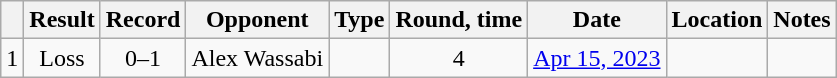<table class="wikitable" style="text-align:center">
<tr>
<th></th>
<th>Result</th>
<th>Record</th>
<th>Opponent</th>
<th>Type</th>
<th>Round, time</th>
<th>Date</th>
<th>Location</th>
<th>Notes</th>
</tr>
<tr>
<td>1</td>
<td>Loss</td>
<td>0–1</td>
<td style="text-align:left;">Alex Wassabi</td>
<td></td>
<td>4</td>
<td><a href='#'>Apr 15, 2023</a></td>
<td style="text-align:left;"></td>
<td></td>
</tr>
</table>
